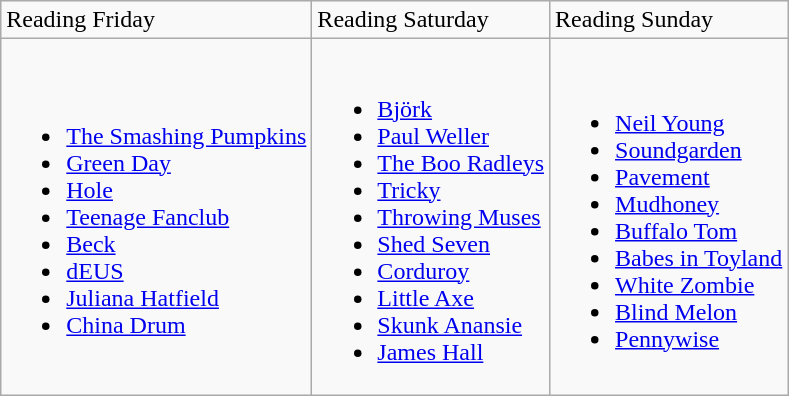<table class="wikitable">
<tr>
<td>Reading Friday</td>
<td>Reading Saturday</td>
<td>Reading Sunday</td>
</tr>
<tr>
<td><br><ul><li><a href='#'>The Smashing Pumpkins</a></li><li><a href='#'>Green Day</a></li><li><a href='#'>Hole</a></li><li><a href='#'>Teenage Fanclub</a></li><li><a href='#'>Beck</a></li><li><a href='#'>dEUS</a></li><li><a href='#'>Juliana Hatfield</a></li><li><a href='#'>China Drum</a></li></ul></td>
<td><br><ul><li><a href='#'>Björk</a></li><li><a href='#'>Paul Weller</a></li><li><a href='#'>The Boo Radleys</a></li><li><a href='#'>Tricky</a></li><li><a href='#'>Throwing Muses</a></li><li><a href='#'>Shed Seven</a></li><li><a href='#'>Corduroy</a></li><li><a href='#'>Little Axe</a></li><li><a href='#'>Skunk Anansie</a></li><li><a href='#'>James Hall</a></li></ul></td>
<td><br><ul><li><a href='#'>Neil Young</a></li><li><a href='#'>Soundgarden</a></li><li><a href='#'>Pavement</a></li><li><a href='#'>Mudhoney</a></li><li><a href='#'>Buffalo Tom</a></li><li><a href='#'>Babes in Toyland</a></li><li><a href='#'>White Zombie</a></li><li><a href='#'>Blind Melon</a></li><li><a href='#'>Pennywise</a></li></ul></td>
</tr>
</table>
